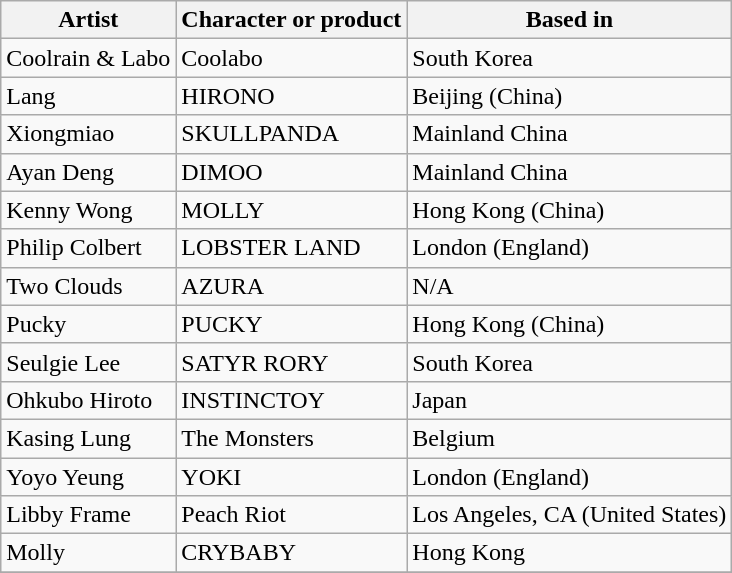<table class="wikitable">
<tr>
<th>Artist</th>
<th>Character or product</th>
<th>Based in</th>
</tr>
<tr>
<td>Coolrain & Labo</td>
<td>Coolabo</td>
<td>South Korea</td>
</tr>
<tr>
<td>Lang</td>
<td>HIRONO</td>
<td>Beijing (China)</td>
</tr>
<tr>
<td>Xiongmiao</td>
<td>SKULLPANDA</td>
<td>Mainland China</td>
</tr>
<tr>
<td>Ayan Deng</td>
<td>DIMOO</td>
<td>Mainland China</td>
</tr>
<tr>
<td>Kenny Wong</td>
<td>MOLLY</td>
<td>Hong Kong (China)</td>
</tr>
<tr>
<td>Philip Colbert</td>
<td>LOBSTER LAND</td>
<td>London (England)</td>
</tr>
<tr>
<td>Two Clouds</td>
<td>AZURA</td>
<td>N/A</td>
</tr>
<tr>
<td>Pucky</td>
<td>PUCKY</td>
<td>Hong Kong (China)</td>
</tr>
<tr>
<td>Seulgie Lee</td>
<td>SATYR RORY</td>
<td>South Korea</td>
</tr>
<tr>
<td>Ohkubo Hiroto</td>
<td>INSTINCTOY</td>
<td>Japan</td>
</tr>
<tr>
<td>Kasing Lung</td>
<td>The Monsters</td>
<td>Belgium</td>
</tr>
<tr>
<td>Yoyo Yeung</td>
<td>YOKI</td>
<td>London (England)</td>
</tr>
<tr>
<td>Libby Frame</td>
<td>Peach Riot</td>
<td>Los Angeles, CA (United States)</td>
</tr>
<tr>
<td>Molly</td>
<td>CRYBABY</td>
<td>Hong Kong</td>
</tr>
<tr>
</tr>
</table>
